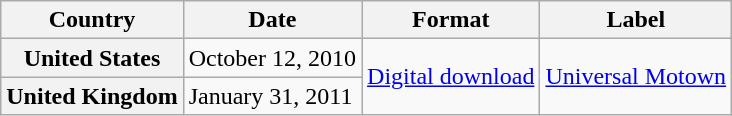<table class="wikitable">
<tr>
<th scope="col">Country</th>
<th scope="col">Date</th>
<th scope="col">Format</th>
<th scope="col">Label</th>
</tr>
<tr>
<th scope="row">United States</th>
<td>October 12, 2010</td>
<td rowspan="2"><a href='#'>Digital download</a></td>
<td rowspan="2"><a href='#'>Universal Motown</a></td>
</tr>
<tr>
<th scope="row">United Kingdom</th>
<td>January 31, 2011</td>
</tr>
</table>
